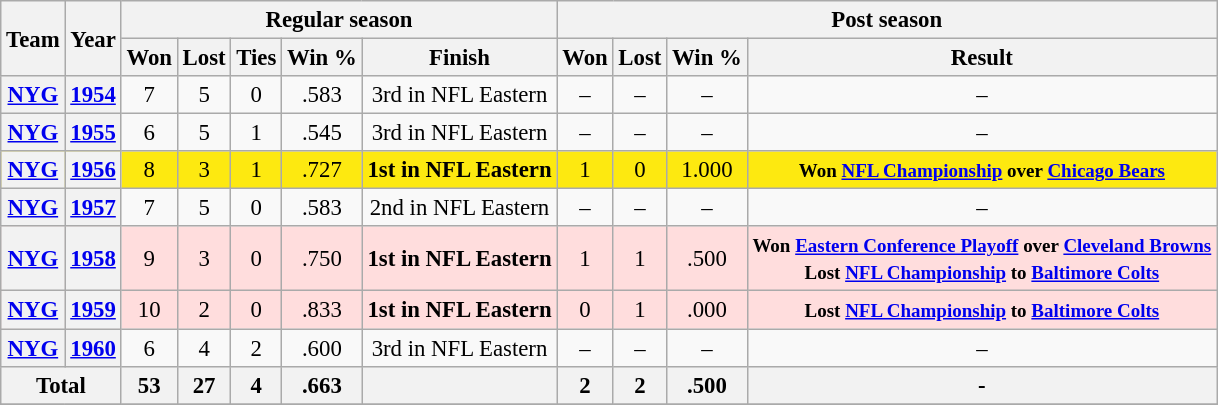<table class="wikitable" style="font-size: 95%; text-align:center;">
<tr>
<th rowspan="2">Team</th>
<th rowspan="2">Year</th>
<th colspan="5">Regular season</th>
<th colspan="4">Post season</th>
</tr>
<tr>
<th>Won</th>
<th>Lost</th>
<th>Ties</th>
<th>Win %</th>
<th>Finish</th>
<th>Won</th>
<th>Lost</th>
<th>Win %</th>
<th>Result</th>
</tr>
<tr>
<th><a href='#'>NYG</a></th>
<th><a href='#'>1954</a></th>
<td>7</td>
<td>5</td>
<td>0</td>
<td>.583</td>
<td>3rd in NFL Eastern</td>
<td>–</td>
<td>–</td>
<td>–</td>
<td>–</td>
</tr>
<tr>
<th><a href='#'>NYG</a></th>
<th><a href='#'>1955</a></th>
<td>6</td>
<td>5</td>
<td>1</td>
<td>.545</td>
<td>3rd in NFL Eastern</td>
<td>–</td>
<td>–</td>
<td>–</td>
<td>–</td>
</tr>
<tr ! style="background:#FDE910;">
<th><a href='#'>NYG</a></th>
<th><a href='#'>1956</a></th>
<td>8</td>
<td>3</td>
<td>1</td>
<td>.727</td>
<td><strong>1st in NFL Eastern</strong></td>
<td>1</td>
<td>0</td>
<td>1.000</td>
<td><small><strong>Won <a href='#'>NFL Championship</a> over <a href='#'>Chicago Bears</a></strong></small></td>
</tr>
<tr>
<th><a href='#'>NYG</a></th>
<th><a href='#'>1957</a></th>
<td>7</td>
<td>5</td>
<td>0</td>
<td>.583</td>
<td>2nd in NFL Eastern</td>
<td>–</td>
<td>–</td>
<td>–</td>
<td>–</td>
</tr>
<tr style="background:#fdd;">
<th><a href='#'>NYG</a></th>
<th><a href='#'>1958</a></th>
<td>9</td>
<td>3</td>
<td>0</td>
<td>.750</td>
<td><strong>1st in NFL Eastern</strong></td>
<td>1</td>
<td>1</td>
<td>.500</td>
<td><small><strong>Won <a href='#'>Eastern Conference Playoff</a> over <a href='#'>Cleveland Browns</a></strong><br><strong>Lost <a href='#'>NFL Championship</a> to <a href='#'>Baltimore Colts</a></strong></small></td>
</tr>
<tr style="background:#fdd;">
<th><a href='#'>NYG</a></th>
<th><a href='#'>1959</a></th>
<td>10</td>
<td>2</td>
<td>0</td>
<td>.833</td>
<td><strong>1st in NFL Eastern</strong></td>
<td>0</td>
<td>1</td>
<td>.000</td>
<td><small><strong>Lost <a href='#'>NFL Championship</a> to <a href='#'>Baltimore Colts</a></strong></small></td>
</tr>
<tr>
<th><a href='#'>NYG</a></th>
<th><a href='#'>1960</a></th>
<td>6</td>
<td>4</td>
<td>2</td>
<td>.600</td>
<td>3rd in NFL Eastern</td>
<td>–</td>
<td>–</td>
<td>–</td>
<td>–</td>
</tr>
<tr>
<th colspan="2">Total</th>
<th>53</th>
<th>27</th>
<th>4</th>
<th>.663</th>
<th></th>
<th>2</th>
<th>2</th>
<th>.500</th>
<th>-</th>
</tr>
<tr>
</tr>
</table>
